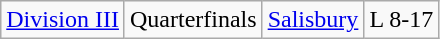<table class="wikitable">
<tr>
<td rowspan="1"><a href='#'>Division III</a></td>
<td>Quarterfinals</td>
<td><a href='#'>Salisbury</a></td>
<td>L 8-17</td>
</tr>
</table>
